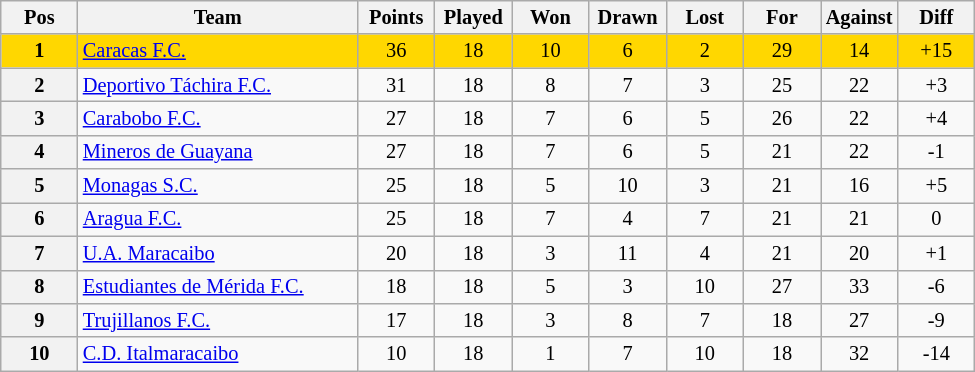<table class="wikitable" style="font-size:85%; text-align:center;">
<tr>
<th width="45">Pos</th>
<th width="180">Team</th>
<th width="45">Points</th>
<th width="45">Played</th>
<th width="45">Won</th>
<th width="45">Drawn</th>
<th width="45">Lost</th>
<th width="45">For</th>
<th width="45">Against</th>
<th width="45">Diff</th>
</tr>
<tr bgcolor="gold">
<td><strong>1</strong></td>
<td align=left><a href='#'>Caracas F.C.</a></td>
<td>36</td>
<td>18</td>
<td>10</td>
<td>6</td>
<td>2</td>
<td>29</td>
<td>14</td>
<td>+15</td>
</tr>
<tr>
<th>2</th>
<td align=left><a href='#'>Deportivo Táchira F.C.</a></td>
<td>31</td>
<td>18</td>
<td>8</td>
<td>7</td>
<td>3</td>
<td>25</td>
<td>22</td>
<td>+3</td>
</tr>
<tr>
<th>3</th>
<td align=left><a href='#'>Carabobo F.C.</a></td>
<td>27</td>
<td>18</td>
<td>7</td>
<td>6</td>
<td>5</td>
<td>26</td>
<td>22</td>
<td>+4</td>
</tr>
<tr>
<th>4</th>
<td align=left><a href='#'>Mineros de Guayana</a></td>
<td>27</td>
<td>18</td>
<td>7</td>
<td>6</td>
<td>5</td>
<td>21</td>
<td>22</td>
<td>-1</td>
</tr>
<tr>
<th>5</th>
<td align=left><a href='#'>Monagas S.C.</a></td>
<td>25</td>
<td>18</td>
<td>5</td>
<td>10</td>
<td>3</td>
<td>21</td>
<td>16</td>
<td>+5</td>
</tr>
<tr>
<th>6</th>
<td align=left><a href='#'>Aragua F.C.</a></td>
<td>25</td>
<td>18</td>
<td>7</td>
<td>4</td>
<td>7</td>
<td>21</td>
<td>21</td>
<td>0</td>
</tr>
<tr>
<th>7</th>
<td align=left><a href='#'>U.A. Maracaibo</a></td>
<td>20</td>
<td>18</td>
<td>3</td>
<td>11</td>
<td>4</td>
<td>21</td>
<td>20</td>
<td>+1</td>
</tr>
<tr>
<th>8</th>
<td align=left><a href='#'>Estudiantes de Mérida F.C.</a></td>
<td>18</td>
<td>18</td>
<td>5</td>
<td>3</td>
<td>10</td>
<td>27</td>
<td>33</td>
<td>-6</td>
</tr>
<tr>
<th>9</th>
<td align=left><a href='#'>Trujillanos F.C.</a></td>
<td>17</td>
<td>18</td>
<td>3</td>
<td>8</td>
<td>7</td>
<td>18</td>
<td>27</td>
<td>-9</td>
</tr>
<tr>
<th>10</th>
<td align=left><a href='#'>C.D. Italmaracaibo</a></td>
<td>10</td>
<td>18</td>
<td>1</td>
<td>7</td>
<td>10</td>
<td>18</td>
<td>32</td>
<td>-14</td>
</tr>
</table>
